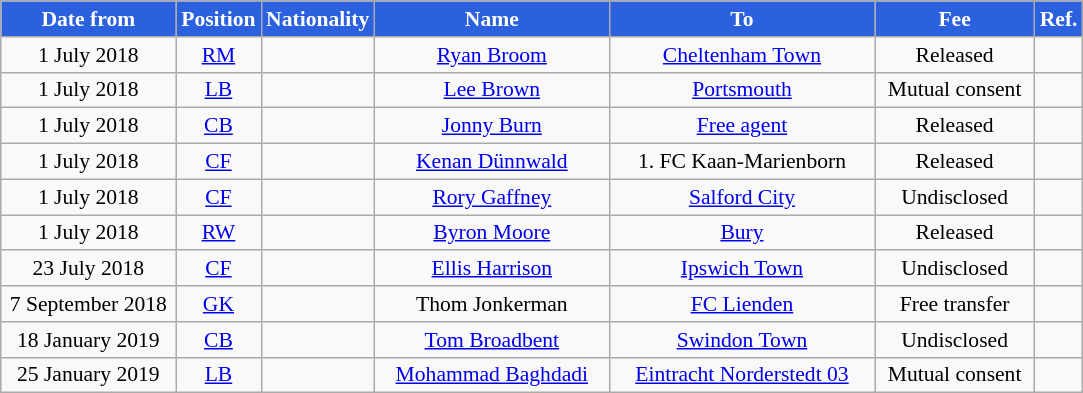<table class="wikitable"  style="text-align:center; font-size:90%; ">
<tr>
<th style="background:#2B60DE; color:#FFFFFF; width:110px;">Date from</th>
<th style="background:#2B60DE; color:#FFFFFF; width:50px;">Position</th>
<th style="background:#2B60DE; color:#FFFFFF; width:50px;">Nationality</th>
<th style="background:#2B60DE; color:#FFFFFF; width:150px;">Name</th>
<th style="background:#2B60DE; color:#FFFFFF; width:170px;">To</th>
<th style="background:#2B60DE; color:#FFFFFF; width:100px;">Fee</th>
<th style="background:#2B60DE; color:#FFFFFF; width:25px;">Ref.</th>
</tr>
<tr>
<td>1 July 2018</td>
<td><a href='#'>RM</a></td>
<td></td>
<td><a href='#'>Ryan Broom</a></td>
<td><a href='#'>Cheltenham Town</a></td>
<td>Released</td>
<td></td>
</tr>
<tr>
<td>1 July 2018</td>
<td><a href='#'>LB</a></td>
<td></td>
<td><a href='#'>Lee Brown</a></td>
<td><a href='#'>Portsmouth</a></td>
<td>Mutual consent</td>
<td></td>
</tr>
<tr>
<td>1 July 2018</td>
<td><a href='#'>CB</a></td>
<td></td>
<td><a href='#'>Jonny Burn</a></td>
<td><a href='#'>Free agent</a></td>
<td>Released</td>
<td></td>
</tr>
<tr>
<td>1 July 2018</td>
<td><a href='#'>CF</a></td>
<td></td>
<td><a href='#'>Kenan Dünnwald</a></td>
<td> 1. FC Kaan-Marienborn</td>
<td>Released</td>
<td></td>
</tr>
<tr>
<td>1 July 2018</td>
<td><a href='#'>CF</a></td>
<td></td>
<td><a href='#'>Rory Gaffney</a></td>
<td><a href='#'>Salford City</a></td>
<td>Undisclosed</td>
<td></td>
</tr>
<tr>
<td>1 July 2018</td>
<td><a href='#'>RW</a></td>
<td></td>
<td><a href='#'>Byron Moore</a></td>
<td><a href='#'>Bury</a></td>
<td>Released</td>
<td></td>
</tr>
<tr>
<td>23 July 2018</td>
<td><a href='#'>CF</a></td>
<td></td>
<td><a href='#'>Ellis Harrison</a></td>
<td><a href='#'>Ipswich Town</a></td>
<td>Undisclosed</td>
<td></td>
</tr>
<tr>
<td>7 September 2018</td>
<td><a href='#'>GK</a></td>
<td></td>
<td>Thom Jonkerman</td>
<td> <a href='#'>FC Lienden</a></td>
<td>Free transfer</td>
<td></td>
</tr>
<tr>
<td>18 January 2019</td>
<td><a href='#'>CB</a></td>
<td></td>
<td><a href='#'>Tom Broadbent</a></td>
<td><a href='#'>Swindon Town</a></td>
<td>Undisclosed</td>
<td></td>
</tr>
<tr>
<td>25 January 2019</td>
<td><a href='#'>LB</a></td>
<td></td>
<td><a href='#'>Mohammad Baghdadi</a></td>
<td> <a href='#'>Eintracht Norderstedt 03</a></td>
<td>Mutual consent</td>
<td></td>
</tr>
</table>
